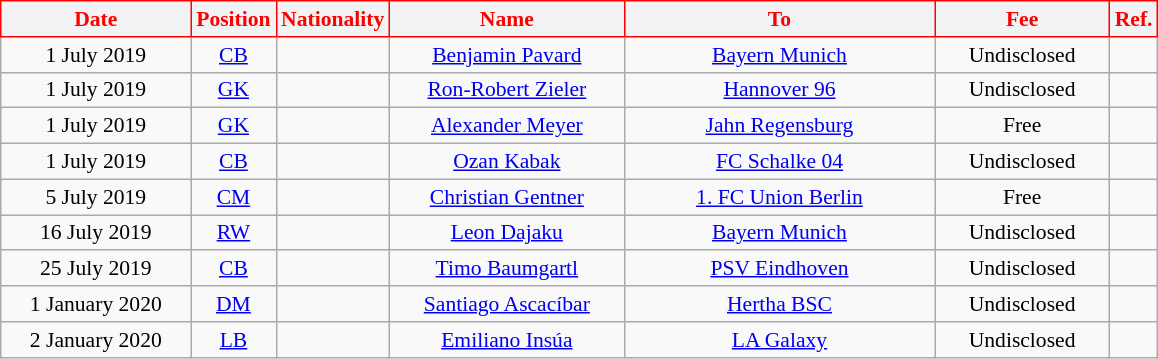<table class="wikitable"  style="text-align:center; font-size:90%; ">
<tr>
<th style="background:#F2F3F4; color:#FF0000; border:1px solid #FF0000; width:120px;">Date</th>
<th style="background:#F2F3F4; color:#FF0000; border:1px solid #FF0000; width:50px;">Position</th>
<th style="background:#F2F3F4; color:#FF0000; border:1px solid #FF0000; width:50px;">Nationality</th>
<th style="background:#F2F3F4; color:#FF0000; border:1px solid #FF0000; width:150px;">Name</th>
<th style="background:#F2F3F4; color:#FF0000; border:1px solid #FF0000; width:200px;">To</th>
<th style="background:#F2F3F4; color:#FF0000; border:1px solid #FF0000; width:110px;">Fee</th>
<th style="background:#F2F3F4; color:#FF0000; border:1px solid #FF0000; width:25px;">Ref.</th>
</tr>
<tr>
<td>1 July 2019</td>
<td><a href='#'>CB</a></td>
<td></td>
<td><a href='#'>Benjamin Pavard</a></td>
<td> <a href='#'>Bayern Munich</a></td>
<td>Undisclosed</td>
<td></td>
</tr>
<tr>
<td>1 July 2019</td>
<td><a href='#'>GK</a></td>
<td></td>
<td><a href='#'>Ron-Robert Zieler</a></td>
<td> <a href='#'>Hannover 96</a></td>
<td>Undisclosed</td>
<td></td>
</tr>
<tr>
<td>1 July 2019</td>
<td><a href='#'>GK</a></td>
<td></td>
<td><a href='#'>Alexander Meyer</a></td>
<td> <a href='#'>Jahn Regensburg</a></td>
<td>Free</td>
<td></td>
</tr>
<tr>
<td>1 July 2019</td>
<td><a href='#'>CB</a></td>
<td></td>
<td><a href='#'>Ozan Kabak</a></td>
<td> <a href='#'>FC Schalke 04</a></td>
<td>Undisclosed</td>
<td></td>
</tr>
<tr>
<td>5 July 2019</td>
<td><a href='#'>CM</a></td>
<td></td>
<td><a href='#'>Christian Gentner</a></td>
<td> <a href='#'>1. FC Union Berlin</a></td>
<td>Free</td>
<td></td>
</tr>
<tr>
<td>16 July 2019</td>
<td><a href='#'>RW</a></td>
<td></td>
<td><a href='#'>Leon Dajaku</a></td>
<td> <a href='#'>Bayern Munich</a></td>
<td>Undisclosed</td>
<td></td>
</tr>
<tr>
<td>25 July 2019</td>
<td><a href='#'>CB</a></td>
<td></td>
<td><a href='#'>Timo Baumgartl</a></td>
<td> <a href='#'>PSV Eindhoven</a></td>
<td>Undisclosed</td>
<td></td>
</tr>
<tr>
<td>1 January 2020</td>
<td><a href='#'>DM</a></td>
<td></td>
<td><a href='#'>Santiago Ascacíbar</a></td>
<td> <a href='#'>Hertha BSC</a></td>
<td>Undisclosed</td>
<td></td>
</tr>
<tr>
<td>2 January 2020</td>
<td><a href='#'>LB</a></td>
<td></td>
<td><a href='#'>Emiliano Insúa</a></td>
<td> <a href='#'>LA Galaxy</a></td>
<td>Undisclosed</td>
<td></td>
</tr>
</table>
